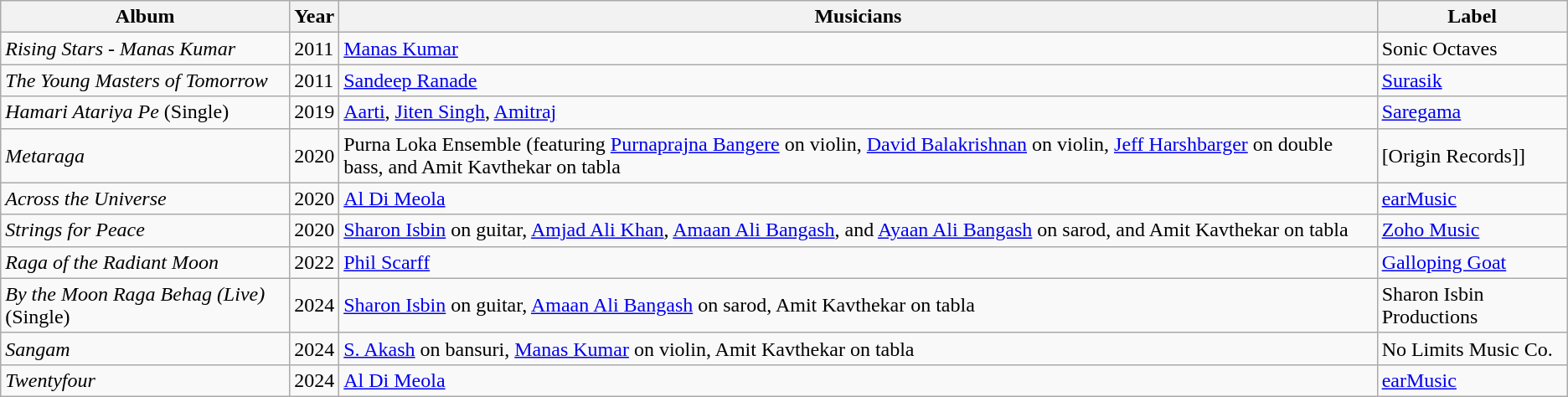<table class="wikitable">
<tr>
<th>Album</th>
<th>Year</th>
<th>Musicians</th>
<th>Label</th>
</tr>
<tr>
<td><em>Rising Stars - Manas Kumar</em></td>
<td>2011</td>
<td><a href='#'>Manas Kumar</a></td>
<td>Sonic Octaves</td>
</tr>
<tr>
<td><em>The Young Masters of Tomorrow</em></td>
<td>2011</td>
<td><a href='#'>Sandeep Ranade</a></td>
<td><a href='#'>Surasik</a></td>
</tr>
<tr>
<td><em>Hamari Atariya Pe</em> (Single)</td>
<td>2019</td>
<td><a href='#'>Aarti</a>, <a href='#'>Jiten Singh</a>, <a href='#'>Amitraj</a></td>
<td><a href='#'>Saregama</a></td>
</tr>
<tr>
<td><em>Metaraga</em></td>
<td>2020</td>
<td>Purna Loka Ensemble (featuring <a href='#'>Purnaprajna Bangere</a> on violin, <a href='#'>David Balakrishnan</a> on violin, <a href='#'>Jeff Harshbarger</a> on double bass, and Amit Kavthekar on tabla</td>
<td>[Origin Records]]</td>
</tr>
<tr>
<td><em>Across the Universe</em></td>
<td>2020</td>
<td><a href='#'>Al Di Meola</a></td>
<td><a href='#'>earMusic</a></td>
</tr>
<tr>
<td><em>Strings for Peace</em></td>
<td>2020</td>
<td><a href='#'>Sharon Isbin</a> on guitar, <a href='#'>Amjad Ali Khan</a>, <a href='#'>Amaan Ali Bangash</a>, and <a href='#'>Ayaan Ali Bangash</a> on sarod, and Amit Kavthekar on tabla</td>
<td><a href='#'>Zoho Music</a></td>
</tr>
<tr>
<td><em>Raga of the Radiant Moon</em></td>
<td>2022</td>
<td><a href='#'>Phil Scarff</a></td>
<td><a href='#'>Galloping Goat</a></td>
</tr>
<tr>
<td><em>By the Moon Raga Behag (Live)</em> (Single)</td>
<td>2024</td>
<td><a href='#'>Sharon Isbin</a> on guitar, <a href='#'>Amaan Ali Bangash</a> on sarod, Amit Kavthekar on tabla</td>
<td>Sharon Isbin Productions</td>
</tr>
<tr>
<td><em>Sangam</em></td>
<td>2024</td>
<td><a href='#'>S. Akash</a> on bansuri, <a href='#'>Manas Kumar</a> on violin, Amit Kavthekar on tabla</td>
<td>No Limits Music Co.</td>
</tr>
<tr>
<td><em>Twentyfour</em></td>
<td>2024</td>
<td><a href='#'>Al Di Meola</a></td>
<td><a href='#'>earMusic</a></td>
</tr>
</table>
